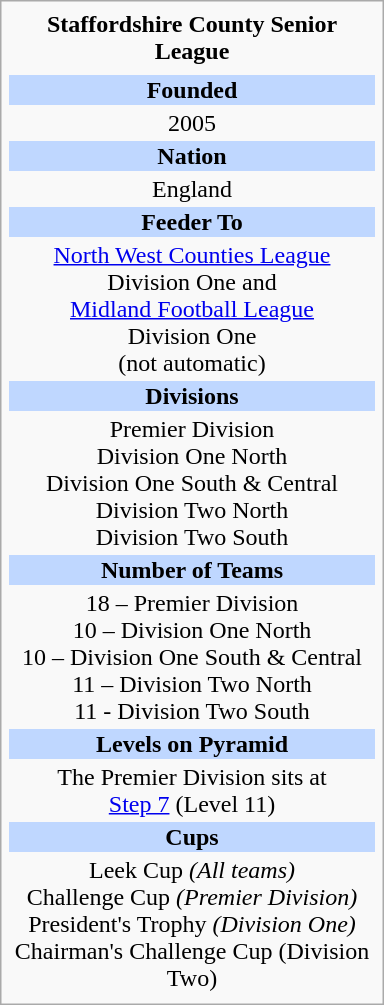<table class="infobox football" style="width: 16em; text-align: center;">
<tr>
<th style="">Staffordshire County Senior League</th>
</tr>
<tr>
<td style="line-height: 15px;"></td>
</tr>
<tr>
<td style="background: #BFD7FF;"><strong>Founded</strong></td>
</tr>
<tr>
<td style="">2005</td>
</tr>
<tr>
<td style="background: #BFD7FF;"><strong>Nation</strong></td>
</tr>
<tr>
<td style="">England</td>
</tr>
<tr>
<td style="background: #BFD7FF;"><strong>Feeder To</strong></td>
</tr>
<tr>
<td style=""><a href='#'>North West Counties League</a><br>Division One and<br> <a href='#'>Midland Football League</a><br>Division One<br>(not automatic)</td>
</tr>
<tr>
<td style="background: #BFD7FF;"><strong>Divisions</strong></td>
</tr>
<tr>
<td style="">Premier Division<br>Division One North<br>Division One South & Central<br>Division Two North<br>Division Two South</td>
</tr>
<tr>
<td style="background: #BFD7FF;"><strong>Number of Teams</strong></td>
</tr>
<tr>
<td style="">18 – Premier Division<br>10 – Division One North<br>10 – Division One South & Central<br>11 – Division Two North<br>11 - Division Two South</td>
</tr>
<tr>
<td style="background: #BFD7FF;"><strong>Levels on Pyramid</strong></td>
</tr>
<tr>
<td style="">The Premier Division sits at<br><a href='#'>Step 7</a> (Level 11)</td>
</tr>
<tr>
<td style="background: #BFD7FF;"><strong>Cups</strong></td>
</tr>
<tr>
<td style="">Leek Cup <em>(All teams)</em><br>Challenge Cup <em>(Premier Division)</em><br>President's Trophy <em>(Division One)</em><br>Chairman's Challenge Cup (Division Two)</td>
</tr>
<tr>
</tr>
</table>
